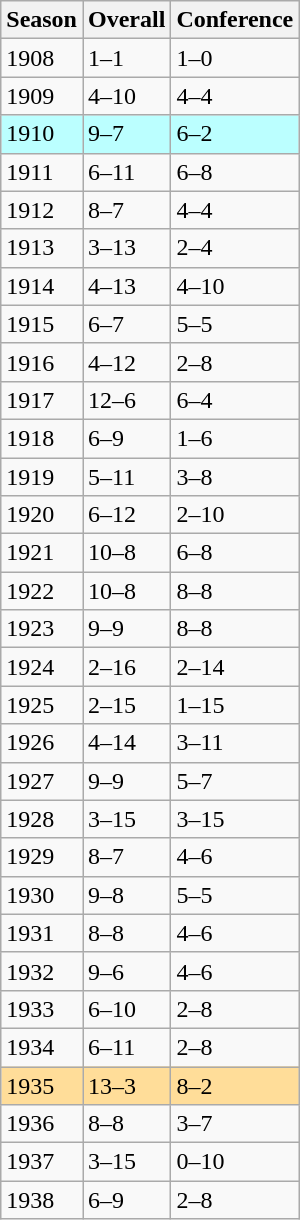<table class="wikitable">
<tr>
<th>Season</th>
<th>Overall</th>
<th>Conference</th>
</tr>
<tr>
<td>1908</td>
<td>1–1</td>
<td>1–0 </td>
</tr>
<tr>
<td>1909</td>
<td>4–10</td>
<td>4–4 </td>
</tr>
<tr>
<td style="background:#bff;">1910</td>
<td style="background:#bff;">9–7</td>
<td style="background:#bff;">6–2 </td>
</tr>
<tr>
<td>1911</td>
<td>6–11</td>
<td>6–8</td>
</tr>
<tr>
<td>1912</td>
<td>8–7</td>
<td>4–4 </td>
</tr>
<tr>
<td>1913</td>
<td>3–13</td>
<td>2–4 </td>
</tr>
<tr>
<td>1914</td>
<td>4–13</td>
<td>4–10 </td>
</tr>
<tr>
<td>1915</td>
<td>6–7</td>
<td>5–5</td>
</tr>
<tr>
<td>1916</td>
<td>4–12</td>
<td>2–8</td>
</tr>
<tr>
<td>1917</td>
<td>12–6</td>
<td>6–4</td>
</tr>
<tr>
<td>1918</td>
<td>6–9</td>
<td>1–6</td>
</tr>
<tr>
<td>1919</td>
<td>5–11</td>
<td>3–8</td>
</tr>
<tr>
<td>1920</td>
<td>6–12</td>
<td>2–10</td>
</tr>
<tr>
<td>1921</td>
<td>10–8</td>
<td>6–8</td>
</tr>
<tr>
<td>1922</td>
<td>10–8</td>
<td>8–8</td>
</tr>
<tr>
<td>1923</td>
<td>9–9</td>
<td>8–8</td>
</tr>
<tr>
<td>1924</td>
<td>2–16</td>
<td>2–14</td>
</tr>
<tr>
<td>1925</td>
<td>2–15</td>
<td>1–15</td>
</tr>
<tr>
<td>1926</td>
<td>4–14</td>
<td>3–11</td>
</tr>
<tr>
<td>1927</td>
<td>9–9</td>
<td>5–7</td>
</tr>
<tr>
<td>1928</td>
<td>3–15</td>
<td>3–15</td>
</tr>
<tr>
<td>1929</td>
<td>8–7</td>
<td>4–6</td>
</tr>
<tr>
<td>1930</td>
<td>9–8</td>
<td>5–5</td>
</tr>
<tr>
<td>1931</td>
<td>8–8</td>
<td>4–6</td>
</tr>
<tr>
<td>1932</td>
<td>9–6</td>
<td>4–6</td>
</tr>
<tr>
<td>1933</td>
<td>6–10</td>
<td>2–8</td>
</tr>
<tr>
<td>1934</td>
<td>6–11</td>
<td>2–8</td>
</tr>
<tr style="background:#fd9;">
<td>1935</td>
<td style="background:#fd9;">13–3</td>
<td style="background:#fd9;">8–2</td>
</tr>
<tr>
<td>1936</td>
<td>8–8</td>
<td>3–7</td>
</tr>
<tr>
<td>1937</td>
<td>3–15</td>
<td>0–10</td>
</tr>
<tr>
<td>1938</td>
<td>6–9</td>
<td>2–8</td>
</tr>
</table>
